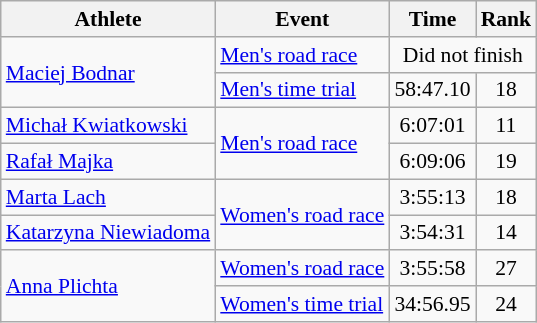<table class=wikitable style=font-size:90%;text-align:center>
<tr>
<th>Athlete</th>
<th>Event</th>
<th>Time</th>
<th>Rank</th>
</tr>
<tr>
<td align=left rowspan=2><a href='#'>Maciej Bodnar</a></td>
<td align=left><a href='#'>Men's road race</a></td>
<td colspan=2>Did not finish</td>
</tr>
<tr>
<td align=left><a href='#'>Men's time trial</a></td>
<td>58:47.10</td>
<td>18</td>
</tr>
<tr>
<td align=left><a href='#'>Michał Kwiatkowski</a></td>
<td align=left rowspan=2><a href='#'>Men's road race</a></td>
<td>6:07:01</td>
<td>11</td>
</tr>
<tr>
<td align=left><a href='#'>Rafał Majka</a></td>
<td>6:09:06</td>
<td>19</td>
</tr>
<tr>
<td align=left><a href='#'>Marta Lach</a></td>
<td rowspan=2 align=left><a href='#'>Women's road race</a></td>
<td>3:55:13</td>
<td>18</td>
</tr>
<tr>
<td align=left><a href='#'>Katarzyna Niewiadoma</a></td>
<td>3:54:31</td>
<td>14</td>
</tr>
<tr>
<td align=left rowspan=2><a href='#'>Anna Plichta</a></td>
<td align=left><a href='#'>Women's road race</a></td>
<td>3:55:58</td>
<td>27</td>
</tr>
<tr>
<td align=left><a href='#'>Women's time trial</a></td>
<td>34:56.95</td>
<td>24</td>
</tr>
</table>
